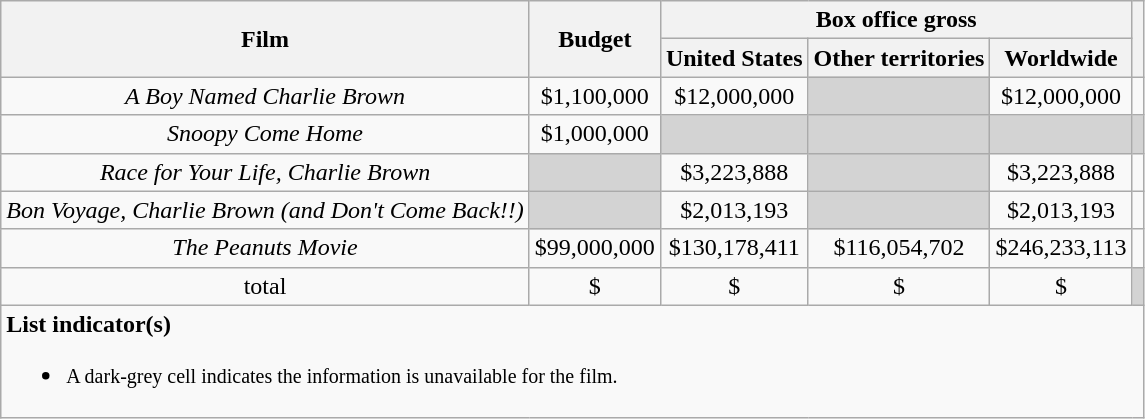<table class="wikitable plainrowheaders sortable" style="text-align: center">
<tr>
<th scope="col" rowspan="2">Film</th>
<th scope="col" rowspan="2">Budget</th>
<th scope="col" colspan="3" class=sortable>Box office gross</th>
<th scope="col" rowspan="2" class=unsortable></th>
</tr>
<tr>
<th scope="col">United States</th>
<th scope="col">Other territories</th>
<th scope="col">Worldwide</th>
</tr>
<tr>
<td><em>A Boy Named Charlie Brown</em></td>
<td>$1,100,000</td>
<td>$12,000,000</td>
<td style="background:#d3d3d3;"></td>
<td>$12,000,000</td>
<td></td>
</tr>
<tr>
<td><em>Snoopy Come Home</em></td>
<td>$1,000,000</td>
<td style="background:#d3d3d3;"></td>
<td style="background:#d3d3d3;"></td>
<td style="background:#d3d3d3;"></td>
<td style="background:#d3d3d3;"></td>
</tr>
<tr>
<td><em>Race for Your Life, Charlie Brown</em></td>
<td style="background:#d3d3d3;"></td>
<td>$3,223,888</td>
<td style="background:#d3d3d3;"></td>
<td>$3,223,888</td>
<td></td>
</tr>
<tr>
<td><em>Bon Voyage, Charlie Brown (and Don't Come Back!!)</em></td>
<td style="background:#d3d3d3;"></td>
<td>$2,013,193</td>
<td style="background:#d3d3d3;"></td>
<td>$2,013,193</td>
<td></td>
</tr>
<tr>
<td><em>The Peanuts Movie</em></td>
<td>$99,000,000</td>
<td>$130,178,411</td>
<td>$116,054,702</td>
<td>$246,233,113</td>
<td></td>
</tr>
<tr>
<td rowspan="1">total</td>
<td>$</td>
<td>$</td>
<td>$</td>
<td>$</td>
<td style="background:#d3d3d3;"></td>
</tr>
<tr>
<td colspan="7" style="text-align:left;"><strong>List indicator(s)</strong><br><ul><li><small>A dark-grey cell indicates the information is unavailable for the film.</small></li></ul></td>
</tr>
</table>
